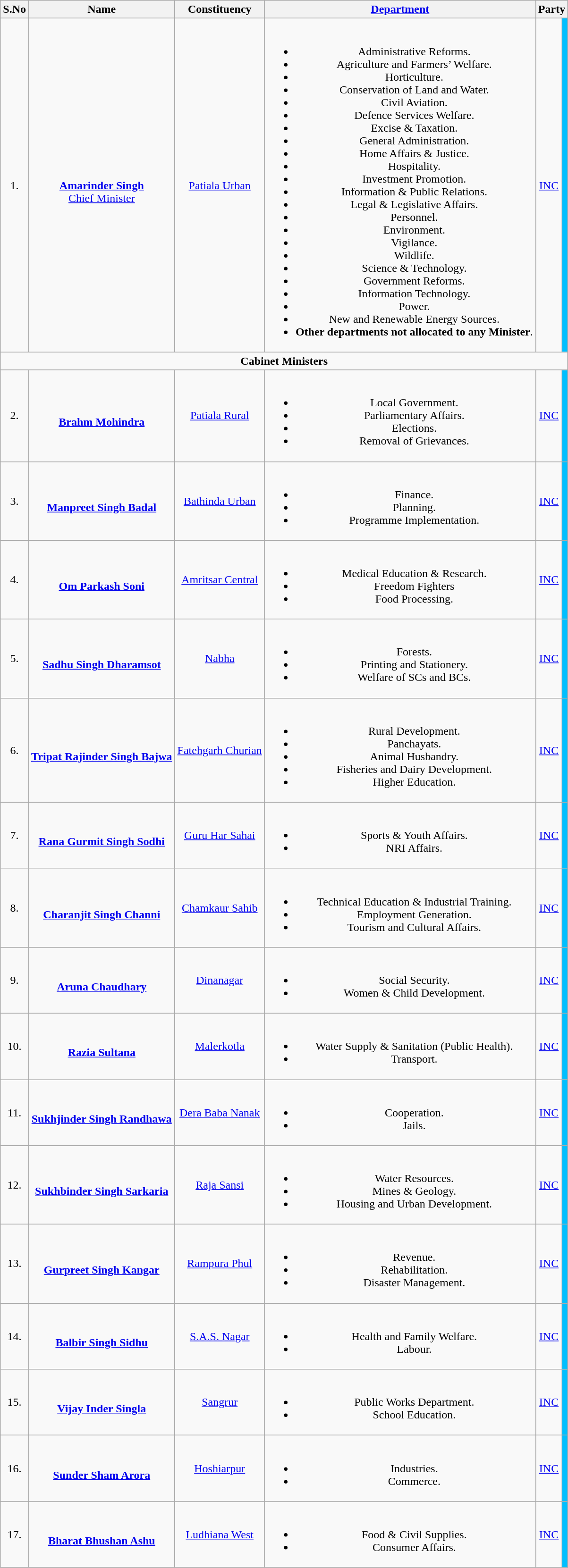<table class="wikitable sortable" style="text-align:center;">
<tr>
<th>S.No</th>
<th>Name</th>
<th>Constituency</th>
<th><a href='#'>Department</a></th>
<th colspan="2" scope="col">Party</th>
</tr>
<tr>
<td>1.</td>
<td><br><strong><a href='#'>Amarinder Singh</a></strong><br><a href='#'>Chief Minister</a></td>
<td><a href='#'>Patiala Urban</a></td>
<td><br><ul><li>Administrative Reforms.</li><li>Agriculture and Farmers’ Welfare.</li><li>Horticulture.</li><li>Conservation of Land and Water.</li><li>Civil Aviation.</li><li>Defence Services Welfare.</li><li>Excise & Taxation.</li><li>General Administration.</li><li>Home Affairs & Justice.</li><li>Hospitality.</li><li>Investment Promotion.</li><li>Information & Public Relations.</li><li>Legal & Legislative Affairs.</li><li>Personnel.</li><li>Environment.</li><li>Vigilance.</li><li>Wildlife.</li><li>Science & Technology.</li><li>Government Reforms.</li><li>Information Technology.</li><li>Power.</li><li>New and Renewable Energy Sources.</li><li><strong>Other departments not allocated to any Minister</strong>.</li></ul></td>
<td><a href='#'>INC</a></td>
<td bgcolor=#00BFFF></td>
</tr>
<tr>
<td style="text-align: center;" colspan=6><strong>Cabinet Ministers</strong></td>
</tr>
<tr>
<td>2.</td>
<td><br><strong><a href='#'>Brahm Mohindra</a></strong></td>
<td><a href='#'>Patiala Rural</a></td>
<td><br><ul><li>Local Government.</li><li>Parliamentary Affairs.</li><li>Elections.</li><li>Removal of Grievances.</li></ul></td>
<td><a href='#'>INC</a></td>
<td bgcolor=#00BFFF></td>
</tr>
<tr>
<td>3.</td>
<td><br><strong><a href='#'>Manpreet Singh Badal</a></strong></td>
<td><a href='#'>Bathinda Urban</a></td>
<td><br><ul><li>Finance.</li><li>Planning.</li><li>Programme Implementation.</li></ul></td>
<td><a href='#'>INC</a></td>
<td bgcolor=#00BFFF></td>
</tr>
<tr>
<td>4.</td>
<td><br><strong><a href='#'>Om Parkash Soni</a></strong></td>
<td><a href='#'>Amritsar Central</a></td>
<td><br><ul><li>Medical Education & Research.</li><li>Freedom Fighters</li><li>Food Processing.</li></ul></td>
<td><a href='#'>INC</a></td>
<td bgcolor=#00BFFF></td>
</tr>
<tr>
<td>5.</td>
<td><br><strong><a href='#'>Sadhu Singh Dharamsot</a></strong></td>
<td><a href='#'>Nabha</a></td>
<td><br><ul><li>Forests.</li><li>Printing and Stationery.</li><li>Welfare of SCs and BCs.</li></ul></td>
<td><a href='#'>INC</a></td>
<td bgcolor=#00BFFF></td>
</tr>
<tr>
<td>6.</td>
<td><br><strong><a href='#'>Tripat Rajinder Singh Bajwa</a></strong></td>
<td><a href='#'>Fatehgarh Churian</a></td>
<td><br><ul><li>Rural Development.</li><li>Panchayats.</li><li>Animal Husbandry.</li><li>Fisheries and Dairy Development.</li><li>Higher Education.</li></ul></td>
<td><a href='#'>INC</a></td>
<td bgcolor=#00BFFF></td>
</tr>
<tr>
<td>7.</td>
<td><br><strong><a href='#'>Rana Gurmit Singh Sodhi</a></strong></td>
<td><a href='#'>Guru Har Sahai</a></td>
<td><br><ul><li>Sports & Youth Affairs.</li><li>NRI Affairs.</li></ul></td>
<td><a href='#'>INC</a></td>
<td bgcolor=#00BFFF></td>
</tr>
<tr>
<td>8.</td>
<td><br><strong><a href='#'>Charanjit Singh Channi</a></strong></td>
<td><a href='#'>Chamkaur Sahib</a></td>
<td><br><ul><li>Technical Education & Industrial Training.</li><li>Employment Generation.</li><li>Tourism and Cultural Affairs.</li></ul></td>
<td><a href='#'>INC</a></td>
<td bgcolor=#00BFFF></td>
</tr>
<tr>
<td>9.</td>
<td><br><strong><a href='#'>Aruna Chaudhary</a></strong></td>
<td><a href='#'>Dinanagar</a></td>
<td><br><ul><li>Social Security.</li><li>Women & Child Development.</li></ul></td>
<td><a href='#'>INC</a></td>
<td bgcolor=#00BFFF></td>
</tr>
<tr>
<td>10.</td>
<td><br><strong><a href='#'>Razia Sultana</a></strong></td>
<td><a href='#'>Malerkotla</a></td>
<td><br><ul><li>Water Supply & Sanitation (Public Health).</li><li>Transport.</li></ul></td>
<td><a href='#'>INC</a></td>
<td bgcolor=#00BFFF></td>
</tr>
<tr>
<td>11.</td>
<td><br><strong><a href='#'>Sukhjinder Singh Randhawa</a></strong></td>
<td><a href='#'>Dera Baba Nanak</a></td>
<td><br><ul><li>Cooperation.</li><li>Jails.</li></ul></td>
<td><a href='#'>INC</a></td>
<td bgcolor=#00BFFF></td>
</tr>
<tr>
<td>12.</td>
<td><br><strong><a href='#'>Sukhbinder Singh Sarkaria</a></strong></td>
<td><a href='#'>Raja Sansi</a></td>
<td><br><ul><li>Water Resources.</li><li>Mines & Geology.</li><li>Housing and Urban Development.</li></ul></td>
<td><a href='#'>INC</a></td>
<td bgcolor=#00BFFF></td>
</tr>
<tr>
<td>13.</td>
<td><br><strong><a href='#'>Gurpreet Singh Kangar</a></strong></td>
<td><a href='#'>Rampura Phul</a></td>
<td><br><ul><li>Revenue.</li><li>Rehabilitation.</li><li>Disaster Management.</li></ul></td>
<td><a href='#'>INC</a></td>
<td bgcolor=#00BFFF></td>
</tr>
<tr>
<td>14.</td>
<td><br><strong><a href='#'>Balbir Singh Sidhu</a></strong></td>
<td><a href='#'>S.A.S. Nagar</a></td>
<td><br><ul><li>Health and Family Welfare.</li><li>Labour.</li></ul></td>
<td><a href='#'>INC</a></td>
<td bgcolor=#00BFFF></td>
</tr>
<tr>
<td>15.</td>
<td><br><strong><a href='#'>Vijay Inder Singla</a></strong></td>
<td><a href='#'>Sangrur</a></td>
<td><br><ul><li>Public Works Department.</li><li>School Education.</li></ul></td>
<td><a href='#'>INC</a></td>
<td bgcolor=#00BFFF></td>
</tr>
<tr>
<td>16.</td>
<td><br><strong><a href='#'>Sunder Sham Arora</a></strong></td>
<td><a href='#'>Hoshiarpur</a></td>
<td><br><ul><li>Industries.</li><li>Commerce.</li></ul></td>
<td><a href='#'>INC</a></td>
<td bgcolor=#00BFFF></td>
</tr>
<tr>
<td>17.</td>
<td><br><strong><a href='#'>Bharat Bhushan Ashu</a></strong></td>
<td><a href='#'>Ludhiana West</a></td>
<td><br><ul><li>Food & Civil Supplies.</li><li>Consumer Affairs.</li></ul></td>
<td><a href='#'>INC</a></td>
<td bgcolor=#00BFFF></td>
</tr>
</table>
